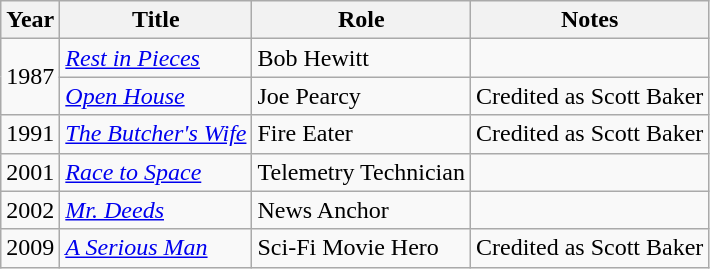<table class="wikitable">
<tr>
<th>Year</th>
<th>Title</th>
<th>Role</th>
<th>Notes</th>
</tr>
<tr>
<td rowspan="2">1987</td>
<td><em><a href='#'>Rest in Pieces</a></em></td>
<td>Bob Hewitt</td>
<td></td>
</tr>
<tr>
<td><em><a href='#'>Open House</a></em></td>
<td>Joe Pearcy</td>
<td>Credited as Scott Baker</td>
</tr>
<tr>
<td>1991</td>
<td><em><a href='#'>The Butcher's Wife</a></em></td>
<td>Fire Eater</td>
<td>Credited as Scott Baker</td>
</tr>
<tr>
<td>2001</td>
<td><em><a href='#'>Race to Space</a></em></td>
<td>Telemetry Technician</td>
<td></td>
</tr>
<tr>
<td>2002</td>
<td><em><a href='#'>Mr. Deeds</a></em></td>
<td>News Anchor</td>
<td></td>
</tr>
<tr>
<td>2009</td>
<td><em><a href='#'>A Serious Man</a></em></td>
<td>Sci-Fi Movie Hero</td>
<td>Credited as Scott Baker</td>
</tr>
</table>
